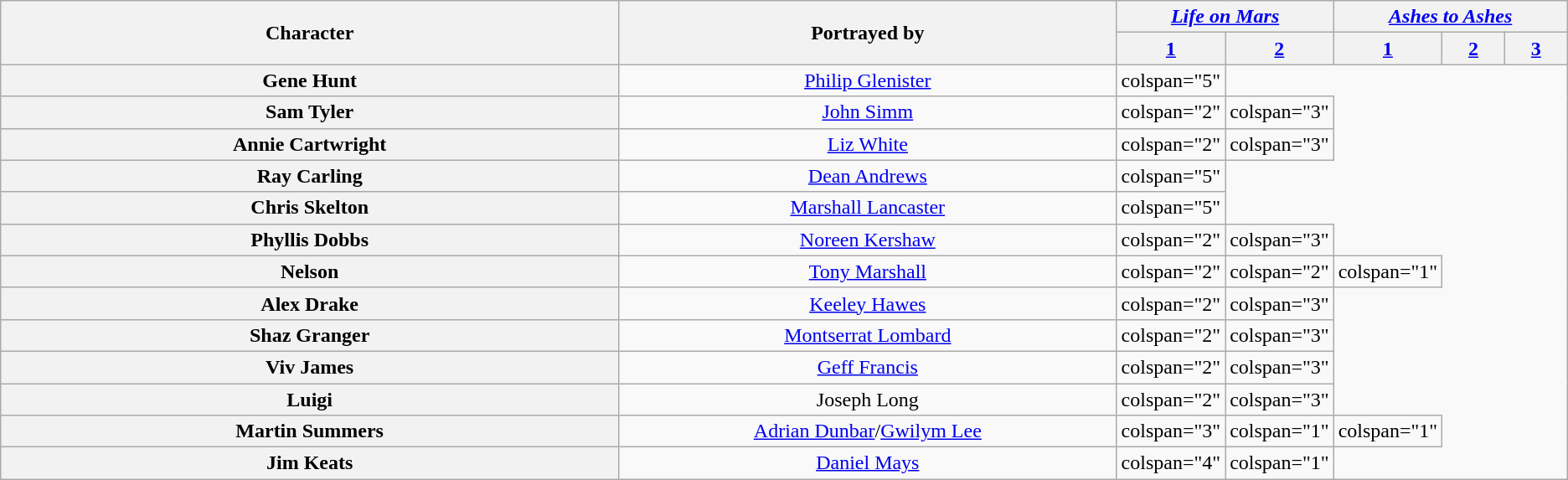<table class="wikitable" style="text-align:center;">
<tr>
<th rowspan="2" style="width:250px;">Character</th>
<th rowspan="2" style="width:200px;">Portrayed by</th>
<th colspan="2"><em><a href='#'>Life on Mars</a></em></th>
<th colspan="3"><em><a href='#'>Ashes to Ashes</a></em></th>
</tr>
<tr>
<th style="width:4%;" class=unsortable><a href='#'>1</a></th>
<th style="width:4%;" class=unsortable><a href='#'>2</a></th>
<th style="width:4%;" class=unsortable><a href='#'>1</a></th>
<th style="width:4%;" class=unsortable><a href='#'>2</a></th>
<th style="width:4%;" class=unsortable><a href='#'>3</a></th>
</tr>
<tr>
<th>Gene Hunt</th>
<td><a href='#'>Philip Glenister</a></td>
<td>colspan="5" </td>
</tr>
<tr>
<th>Sam Tyler</th>
<td><a href='#'>John Simm</a></td>
<td>colspan="2" </td>
<td>colspan="3" </td>
</tr>
<tr>
<th>Annie Cartwright</th>
<td><a href='#'>Liz White</a></td>
<td>colspan="2" </td>
<td>colspan="3" </td>
</tr>
<tr>
<th>Ray Carling</th>
<td><a href='#'>Dean Andrews</a></td>
<td>colspan="5" </td>
</tr>
<tr>
<th>Chris Skelton</th>
<td><a href='#'>Marshall Lancaster</a></td>
<td>colspan="5" </td>
</tr>
<tr>
<th>Phyllis Dobbs</th>
<td><a href='#'>Noreen Kershaw</a></td>
<td>colspan="2" </td>
<td>colspan="3" </td>
</tr>
<tr>
<th>Nelson</th>
<td><a href='#'>Tony Marshall</a></td>
<td>colspan="2" </td>
<td>colspan="2" </td>
<td>colspan="1" </td>
</tr>
<tr>
<th>Alex Drake</th>
<td><a href='#'>Keeley Hawes</a></td>
<td>colspan="2" </td>
<td>colspan="3" </td>
</tr>
<tr>
<th>Shaz Granger</th>
<td><a href='#'>Montserrat Lombard</a></td>
<td>colspan="2" </td>
<td>colspan="3" </td>
</tr>
<tr>
<th>Viv James</th>
<td><a href='#'>Geff Francis</a></td>
<td>colspan="2" </td>
<td>colspan="3" </td>
</tr>
<tr>
<th>Luigi</th>
<td>Joseph Long</td>
<td>colspan="2" </td>
<td>colspan="3" </td>
</tr>
<tr>
<th>Martin Summers</th>
<td><a href='#'>Adrian Dunbar</a>/<a href='#'>Gwilym Lee</a></td>
<td>colspan="3" </td>
<td>colspan="1" </td>
<td>colspan="1" </td>
</tr>
<tr>
<th>Jim Keats</th>
<td><a href='#'>Daniel Mays</a></td>
<td>colspan="4" </td>
<td>colspan="1" </td>
</tr>
</table>
